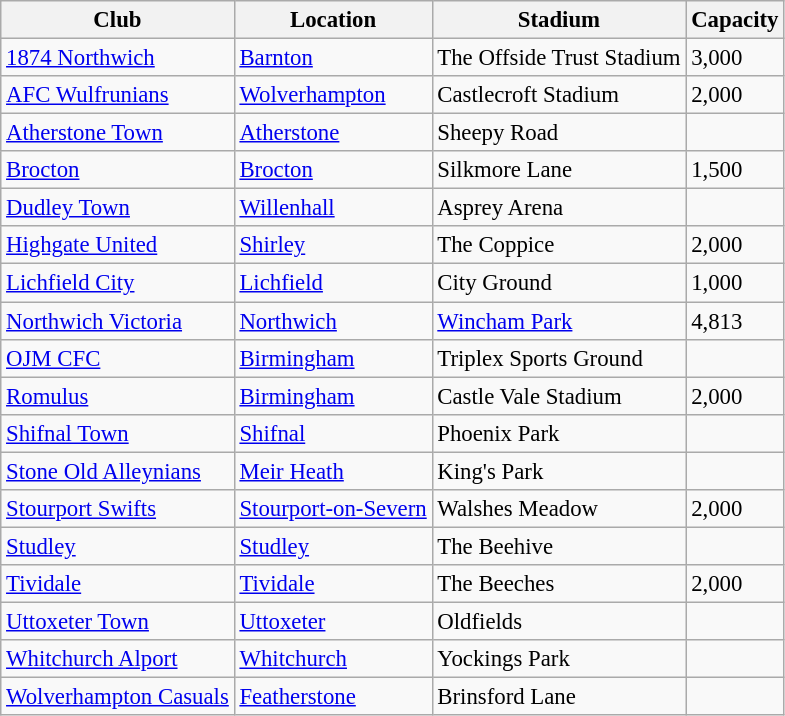<table class="wikitable sortable" style="font-size:95%">
<tr>
<th>Club</th>
<th>Location</th>
<th>Stadium</th>
<th>Capacity</th>
</tr>
<tr>
<td><a href='#'>1874 Northwich</a></td>
<td><a href='#'>Barnton</a></td>
<td>The Offside Trust Stadium</td>
<td>3,000</td>
</tr>
<tr>
<td><a href='#'>AFC Wulfrunians</a></td>
<td><a href='#'>Wolverhampton</a></td>
<td>Castlecroft Stadium</td>
<td>2,000</td>
</tr>
<tr>
<td><a href='#'>Atherstone Town</a></td>
<td><a href='#'>Atherstone</a></td>
<td>Sheepy Road</td>
<td></td>
</tr>
<tr>
<td><a href='#'>Brocton</a></td>
<td><a href='#'>Brocton</a></td>
<td>Silkmore Lane</td>
<td>1,500</td>
</tr>
<tr>
<td><a href='#'>Dudley Town</a></td>
<td><a href='#'>Willenhall</a></td>
<td>Asprey Arena</td>
<td></td>
</tr>
<tr>
<td><a href='#'>Highgate United</a></td>
<td><a href='#'>Shirley</a></td>
<td>The Coppice</td>
<td>2,000</td>
</tr>
<tr>
<td><a href='#'>Lichfield City</a></td>
<td><a href='#'>Lichfield</a></td>
<td>City Ground</td>
<td>1,000</td>
</tr>
<tr>
<td><a href='#'>Northwich Victoria</a></td>
<td><a href='#'>Northwich</a></td>
<td><a href='#'>Wincham Park</a></td>
<td>4,813</td>
</tr>
<tr>
<td><a href='#'>OJM CFC</a></td>
<td><a href='#'>Birmingham</a> </td>
<td>Triplex Sports Ground</td>
<td></td>
</tr>
<tr>
<td><a href='#'>Romulus</a></td>
<td><a href='#'>Birmingham</a> </td>
<td>Castle Vale Stadium</td>
<td>2,000</td>
</tr>
<tr>
<td><a href='#'>Shifnal Town</a></td>
<td><a href='#'>Shifnal</a></td>
<td>Phoenix Park</td>
<td></td>
</tr>
<tr>
<td><a href='#'>Stone Old Alleynians</a></td>
<td><a href='#'>Meir Heath</a></td>
<td>King's Park</td>
<td></td>
</tr>
<tr>
<td><a href='#'>Stourport Swifts</a></td>
<td><a href='#'>Stourport-on-Severn</a></td>
<td>Walshes Meadow</td>
<td>2,000</td>
</tr>
<tr>
<td><a href='#'>Studley</a></td>
<td><a href='#'>Studley</a></td>
<td>The Beehive</td>
<td></td>
</tr>
<tr>
<td><a href='#'>Tividale</a></td>
<td><a href='#'>Tividale</a></td>
<td>The Beeches</td>
<td>2,000</td>
</tr>
<tr>
<td><a href='#'>Uttoxeter Town</a></td>
<td><a href='#'>Uttoxeter</a></td>
<td>Oldfields</td>
<td></td>
</tr>
<tr>
<td><a href='#'>Whitchurch Alport</a></td>
<td><a href='#'>Whitchurch</a></td>
<td>Yockings Park</td>
<td></td>
</tr>
<tr>
<td><a href='#'>Wolverhampton Casuals</a></td>
<td><a href='#'>Featherstone</a></td>
<td>Brinsford Lane</td>
<td></td>
</tr>
</table>
